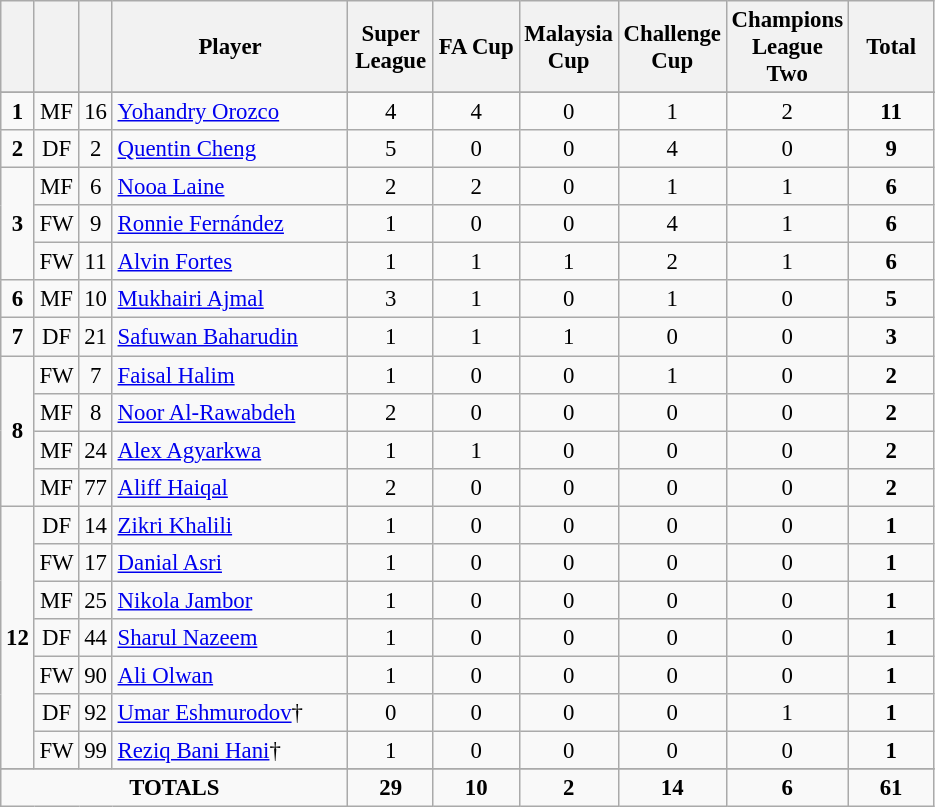<table class="wikitable sortable" style="font-size: 95%; text-align: center;">
<tr>
<th width=10></th>
<th width=10></th>
<th width=10></th>
<th width=150>Player</th>
<th width=50>Super League</th>
<th width=50>FA Cup</th>
<th width=50>Malaysia Cup</th>
<th width=50>Challenge Cup</th>
<th width=50>Champions League Two</th>
<th width=50>Total</th>
</tr>
<tr>
</tr>
<tr>
<td><strong>1</strong></td>
<td>MF</td>
<td>16</td>
<td align=left> <a href='#'>Yohandry Orozco</a></td>
<td>4</td>
<td>4</td>
<td>0</td>
<td>1</td>
<td>2</td>
<td><strong>11</strong></td>
</tr>
<tr>
<td><strong>2</strong></td>
<td>DF</td>
<td>2</td>
<td align=left> <a href='#'>Quentin Cheng</a></td>
<td>5</td>
<td>0</td>
<td>0</td>
<td>4</td>
<td>0</td>
<td><strong>9</strong></td>
</tr>
<tr>
<td rowspan="3"><strong>3</strong></td>
<td>MF</td>
<td>6</td>
<td align=left> <a href='#'>Nooa Laine</a></td>
<td>2</td>
<td>2</td>
<td>0</td>
<td>1</td>
<td>1</td>
<td><strong>6</strong></td>
</tr>
<tr>
<td>FW</td>
<td>9</td>
<td align=left> <a href='#'>Ronnie Fernández</a></td>
<td>1</td>
<td>0</td>
<td>0</td>
<td>4</td>
<td>1</td>
<td><strong>6</strong></td>
</tr>
<tr>
<td>FW</td>
<td>11</td>
<td align="left"> <a href='#'>Alvin Fortes</a></td>
<td>1</td>
<td>1</td>
<td>1</td>
<td>2</td>
<td>1</td>
<td><strong>6</strong></td>
</tr>
<tr>
<td><strong>6</strong></td>
<td>MF</td>
<td>10</td>
<td align=left> <a href='#'>Mukhairi Ajmal</a></td>
<td>3</td>
<td>1</td>
<td>0</td>
<td>1</td>
<td>0</td>
<td><strong>5</strong></td>
</tr>
<tr>
<td><strong>7</strong></td>
<td>DF</td>
<td>21</td>
<td align=left> <a href='#'>Safuwan Baharudin</a></td>
<td>1</td>
<td>1</td>
<td>1</td>
<td>0</td>
<td>0</td>
<td><strong>3</strong></td>
</tr>
<tr>
<td rowspan="4"><strong>8</strong></td>
<td>FW</td>
<td>7</td>
<td align=left> <a href='#'>Faisal Halim</a></td>
<td>1</td>
<td>0</td>
<td>0</td>
<td>1</td>
<td>0</td>
<td><strong>2</strong></td>
</tr>
<tr>
<td>MF</td>
<td>8</td>
<td align=left> <a href='#'>Noor Al-Rawabdeh</a></td>
<td>2</td>
<td>0</td>
<td>0</td>
<td>0</td>
<td>0</td>
<td><strong>2</strong></td>
</tr>
<tr>
<td>MF</td>
<td>24</td>
<td align=left> <a href='#'>Alex Agyarkwa</a></td>
<td>1</td>
<td>1</td>
<td>0</td>
<td>0</td>
<td>0</td>
<td><strong>2</strong></td>
</tr>
<tr>
<td>MF</td>
<td>77</td>
<td align=left> <a href='#'>Aliff Haiqal</a></td>
<td>2</td>
<td>0</td>
<td>0</td>
<td>0</td>
<td>0</td>
<td><strong>2</strong></td>
</tr>
<tr>
<td rowspan="7"><strong>12</strong></td>
<td>DF</td>
<td>14</td>
<td align=left> <a href='#'>Zikri Khalili</a></td>
<td>1</td>
<td>0</td>
<td>0</td>
<td>0</td>
<td>0</td>
<td><strong>1</strong></td>
</tr>
<tr>
<td>FW</td>
<td>17</td>
<td align=left> <a href='#'>Danial Asri</a></td>
<td>1</td>
<td>0</td>
<td>0</td>
<td>0</td>
<td>0</td>
<td><strong>1</strong></td>
</tr>
<tr>
<td>MF</td>
<td>25</td>
<td align=left> <a href='#'>Nikola Jambor</a></td>
<td>1</td>
<td>0</td>
<td>0</td>
<td>0</td>
<td>0</td>
<td><strong>1</strong></td>
</tr>
<tr>
<td>DF</td>
<td>44</td>
<td align=left> <a href='#'>Sharul Nazeem</a></td>
<td>1</td>
<td>0</td>
<td>0</td>
<td>0</td>
<td>0</td>
<td><strong>1</strong></td>
</tr>
<tr>
<td>FW</td>
<td>90</td>
<td align=left> <a href='#'>Ali Olwan</a></td>
<td>1</td>
<td>0</td>
<td>0</td>
<td>0</td>
<td>0</td>
<td><strong>1</strong></td>
</tr>
<tr>
<td>DF</td>
<td>92</td>
<td align=left> <a href='#'>Umar Eshmurodov</a>†</td>
<td>0</td>
<td>0</td>
<td>0</td>
<td>0</td>
<td>1</td>
<td><strong>1</strong></td>
</tr>
<tr>
<td>FW</td>
<td>99</td>
<td align=left> <a href='#'>Reziq Bani Hani</a>†</td>
<td>1</td>
<td>0</td>
<td>0</td>
<td>0</td>
<td>0</td>
<td><strong>1</strong></td>
</tr>
<tr>
</tr>
<tr class="sortbottom">
<td colspan=4><strong>TOTALS</strong></td>
<td><strong>29</strong></td>
<td><strong>10</strong></td>
<td><strong>2</strong></td>
<td><strong>14</strong></td>
<td><strong>6</strong></td>
<td><strong>61</strong></td>
</tr>
</table>
